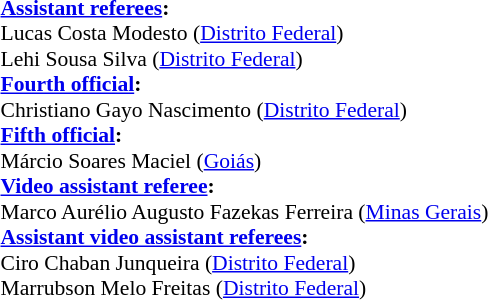<table width=50% style="font-size: 90%">
<tr>
<td><br><strong><a href='#'>Assistant referees</a>:</strong>
<br>Lucas Costa Modesto (<a href='#'>Distrito Federal</a>)
<br>Lehi Sousa Silva (<a href='#'>Distrito Federal</a>)
<br><strong><a href='#'>Fourth official</a>:</strong>
<br>Christiano Gayo Nascimento (<a href='#'>Distrito Federal</a>)
<br><strong><a href='#'>Fifth official</a>:</strong>
<br>Márcio Soares Maciel (<a href='#'>Goiás</a>)
<br><strong><a href='#'>Video assistant referee</a>:</strong>
<br>Marco Aurélio Augusto Fazekas Ferreira (<a href='#'>Minas Gerais</a>)
<br><strong><a href='#'>Assistant video assistant referees</a>:</strong>
<br>Ciro Chaban Junqueira (<a href='#'>Distrito Federal</a>)
<br>Marrubson Melo Freitas (<a href='#'>Distrito Federal</a>)</td>
</tr>
</table>
